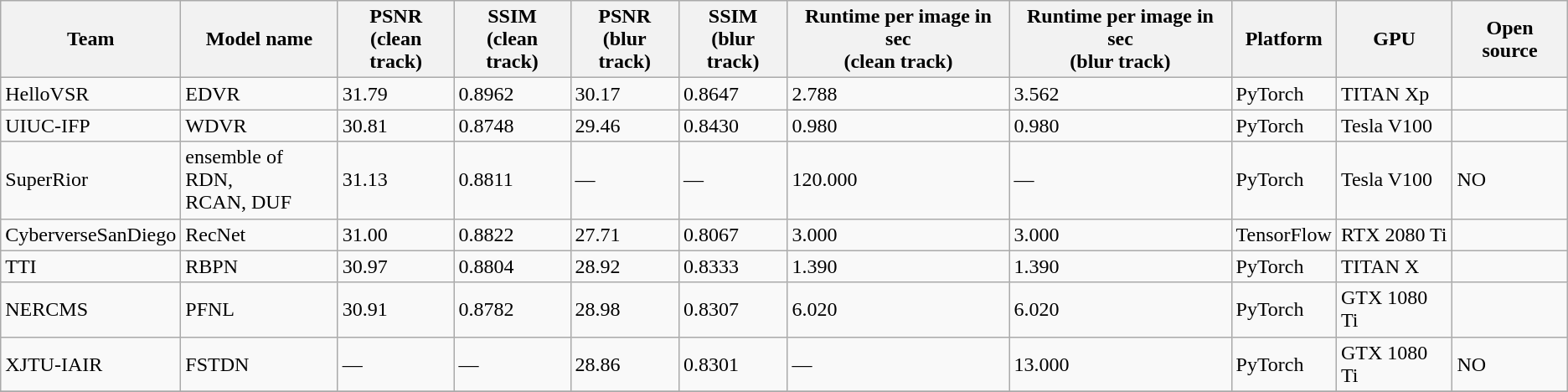<table class="wikitable">
<tr>
<th>Team</th>
<th>Model name</th>
<th>PSNR <br> (clean track)</th>
<th>SSIM <br> (clean track)</th>
<th>PSNR <br> (blur track)</th>
<th>SSIM <br> (blur track)</th>
<th>Runtime per image in sec <br> (clean track)</th>
<th>Runtime per image in sec <br> (blur track)</th>
<th>Platform</th>
<th>GPU</th>
<th>Open source</th>
</tr>
<tr>
<td>HelloVSR</td>
<td>EDVR</td>
<td>31.79</td>
<td>0.8962</td>
<td>30.17</td>
<td>0.8647</td>
<td>2.788</td>
<td>3.562</td>
<td>PyTorch</td>
<td>TITAN Xp</td>
<td></td>
</tr>
<tr>
<td>UIUC-IFP</td>
<td>WDVR</td>
<td>30.81</td>
<td>0.8748</td>
<td>29.46</td>
<td>0.8430</td>
<td>0.980</td>
<td>0.980</td>
<td>PyTorch</td>
<td>Tesla V100</td>
<td></td>
</tr>
<tr>
<td>SuperRior</td>
<td>ensemble of RDN,<br> RCAN, DUF</td>
<td>31.13</td>
<td>0.8811</td>
<td>—</td>
<td>—</td>
<td>120.000</td>
<td>—</td>
<td>PyTorch</td>
<td>Tesla V100</td>
<td>NO</td>
</tr>
<tr>
<td>CyberverseSanDiego</td>
<td>RecNet</td>
<td>31.00</td>
<td>0.8822</td>
<td>27.71</td>
<td>0.8067</td>
<td>3.000</td>
<td>3.000</td>
<td>TensorFlow</td>
<td>RTX 2080 Ti</td>
<td></td>
</tr>
<tr>
<td>TTI</td>
<td>RBPN</td>
<td>30.97</td>
<td>0.8804</td>
<td>28.92</td>
<td>0.8333</td>
<td>1.390</td>
<td>1.390</td>
<td>PyTorch</td>
<td>TITAN X</td>
<td></td>
</tr>
<tr>
<td>NERCMS</td>
<td>PFNL</td>
<td>30.91</td>
<td>0.8782</td>
<td>28.98</td>
<td>0.8307</td>
<td>6.020</td>
<td>6.020</td>
<td>PyTorch</td>
<td>GTX 1080 Ti</td>
<td></td>
</tr>
<tr>
<td>XJTU-IAIR</td>
<td>FSTDN</td>
<td>—</td>
<td>—</td>
<td>28.86</td>
<td>0.8301</td>
<td>—</td>
<td>13.000</td>
<td>PyTorch</td>
<td>GTX 1080 Ti</td>
<td>NO</td>
</tr>
<tr>
</tr>
</table>
